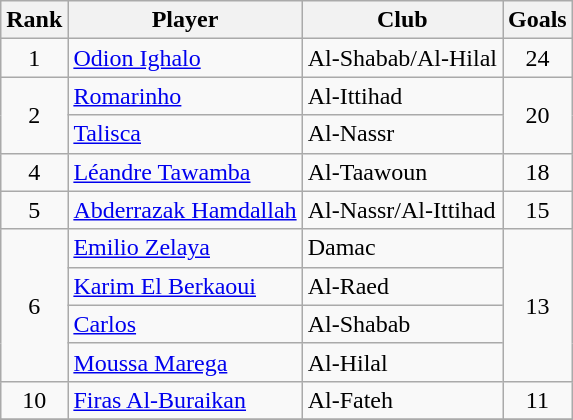<table class="wikitable" style="text-align:center">
<tr>
<th>Rank</th>
<th>Player</th>
<th>Club</th>
<th>Goals</th>
</tr>
<tr>
<td>1</td>
<td align="left"> <a href='#'>Odion Ighalo</a></td>
<td align="left">Al-Shabab/Al-Hilal</td>
<td>24</td>
</tr>
<tr>
<td rowspan=2>2</td>
<td align="left"> <a href='#'>Romarinho</a></td>
<td align="left">Al-Ittihad</td>
<td rowspan=2>20</td>
</tr>
<tr>
<td align="left"> <a href='#'>Talisca</a></td>
<td align="left">Al-Nassr</td>
</tr>
<tr>
<td>4</td>
<td align="left"> <a href='#'>Léandre Tawamba</a></td>
<td align="left">Al-Taawoun</td>
<td>18</td>
</tr>
<tr>
<td>5</td>
<td align="left"> <a href='#'>Abderrazak Hamdallah</a></td>
<td align="left">Al-Nassr/Al-Ittihad</td>
<td>15</td>
</tr>
<tr>
<td rowspan=4>6</td>
<td align="left"> <a href='#'>Emilio Zelaya</a></td>
<td align="left">Damac</td>
<td rowspan=4>13</td>
</tr>
<tr>
<td align="left"> <a href='#'>Karim El Berkaoui</a></td>
<td align="left">Al-Raed</td>
</tr>
<tr>
<td align="left"> <a href='#'>Carlos</a></td>
<td align="left">Al-Shabab</td>
</tr>
<tr>
<td align="left"> <a href='#'>Moussa Marega</a></td>
<td align="left">Al-Hilal</td>
</tr>
<tr>
<td>10</td>
<td align="left"> <a href='#'>Firas Al-Buraikan</a></td>
<td align="left">Al-Fateh</td>
<td>11</td>
</tr>
<tr>
</tr>
</table>
